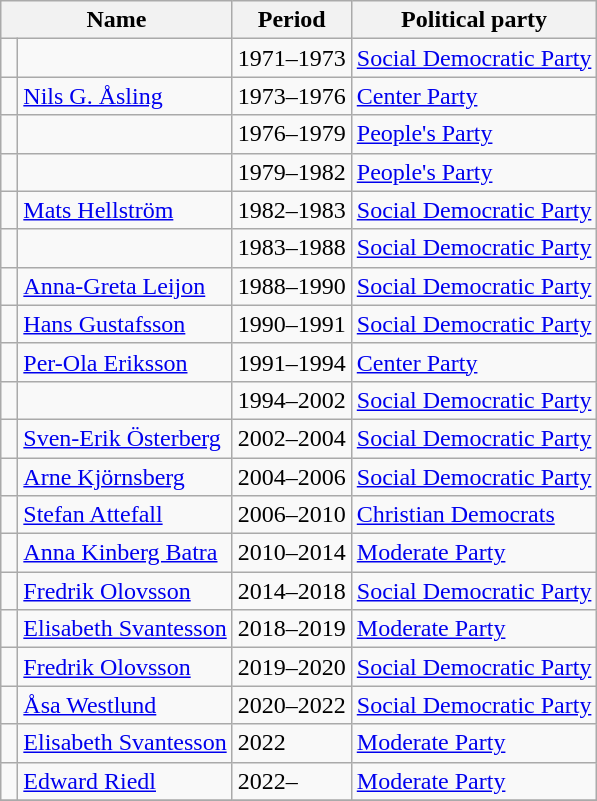<table class="wikitable">
<tr>
<th colspan="2">Name</th>
<th>Period</th>
<th>Political party</th>
</tr>
<tr>
<td bgcolor=> </td>
<td></td>
<td>1971–1973</td>
<td><a href='#'>Social Democratic Party</a></td>
</tr>
<tr>
<td bgcolor=> </td>
<td><a href='#'>Nils G. Åsling</a></td>
<td>1973–1976</td>
<td><a href='#'>Center Party</a></td>
</tr>
<tr>
<td bgcolor=> </td>
<td></td>
<td>1976–1979</td>
<td><a href='#'>People's Party</a></td>
</tr>
<tr>
<td bgcolor=> </td>
<td></td>
<td>1979–1982</td>
<td><a href='#'>People's Party</a></td>
</tr>
<tr>
<td bgcolor=> </td>
<td><a href='#'>Mats Hellström</a></td>
<td>1982–1983</td>
<td><a href='#'>Social Democratic Party</a></td>
</tr>
<tr>
<td bgcolor=> </td>
<td></td>
<td>1983–1988</td>
<td><a href='#'>Social Democratic Party</a></td>
</tr>
<tr>
<td bgcolor=> </td>
<td><a href='#'>Anna-Greta Leijon</a></td>
<td>1988–1990</td>
<td><a href='#'>Social Democratic Party</a></td>
</tr>
<tr>
<td bgcolor=> </td>
<td><a href='#'>Hans Gustafsson</a></td>
<td>1990–1991</td>
<td><a href='#'>Social Democratic Party</a></td>
</tr>
<tr>
<td bgcolor=> </td>
<td><a href='#'>Per-Ola Eriksson</a></td>
<td>1991–1994</td>
<td><a href='#'>Center Party</a></td>
</tr>
<tr>
<td bgcolor=> </td>
<td></td>
<td>1994–2002</td>
<td><a href='#'>Social Democratic Party</a></td>
</tr>
<tr>
<td bgcolor=> </td>
<td><a href='#'>Sven-Erik Österberg</a></td>
<td>2002–2004</td>
<td><a href='#'>Social Democratic Party</a></td>
</tr>
<tr>
<td bgcolor=> </td>
<td><a href='#'>Arne Kjörnsberg</a></td>
<td>2004–2006</td>
<td><a href='#'>Social Democratic Party</a></td>
</tr>
<tr>
<td bgcolor=> </td>
<td><a href='#'>Stefan Attefall</a></td>
<td>2006–2010</td>
<td><a href='#'>Christian Democrats</a></td>
</tr>
<tr>
<td bgcolor=> </td>
<td><a href='#'>Anna Kinberg Batra</a></td>
<td>2010–2014</td>
<td><a href='#'>Moderate Party</a></td>
</tr>
<tr>
<td bgcolor=> </td>
<td><a href='#'>Fredrik Olovsson</a></td>
<td>2014–2018</td>
<td><a href='#'>Social Democratic Party</a></td>
</tr>
<tr>
<td bgcolor=> </td>
<td><a href='#'>Elisabeth Svantesson</a></td>
<td>2018–2019</td>
<td><a href='#'>Moderate Party</a></td>
</tr>
<tr>
<td bgcolor=> </td>
<td><a href='#'>Fredrik Olovsson</a></td>
<td>2019–2020</td>
<td><a href='#'>Social Democratic Party</a></td>
</tr>
<tr>
<td bgcolor=> </td>
<td><a href='#'>Åsa Westlund</a></td>
<td>2020–2022</td>
<td><a href='#'>Social Democratic Party</a></td>
</tr>
<tr>
<td bgcolor=> </td>
<td><a href='#'>Elisabeth Svantesson</a></td>
<td>2022</td>
<td><a href='#'>Moderate Party</a></td>
</tr>
<tr>
<td bgcolor=> </td>
<td><a href='#'>Edward Riedl</a></td>
<td>2022–</td>
<td><a href='#'>Moderate Party</a></td>
</tr>
<tr>
</tr>
</table>
